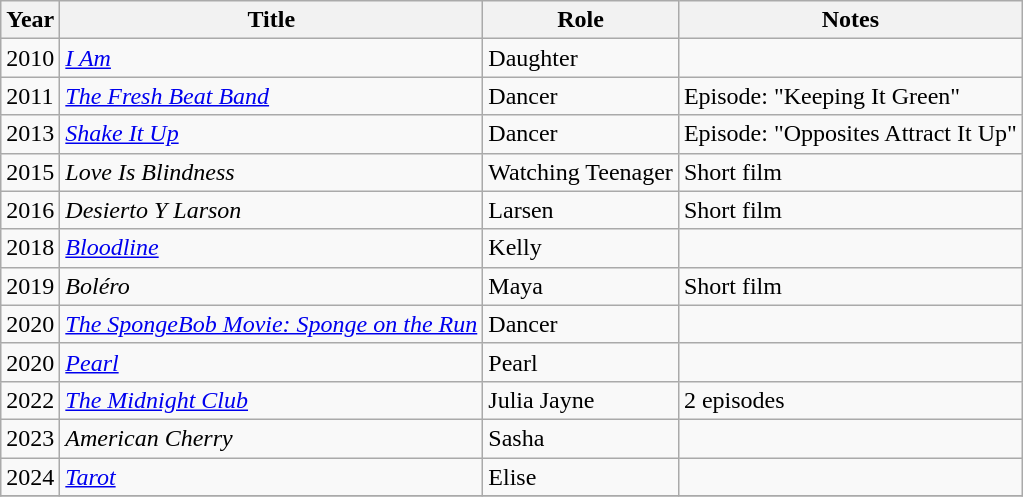<table class="wikitable sortable">
<tr>
<th>Year</th>
<th>Title</th>
<th>Role</th>
<th>Notes</th>
</tr>
<tr>
<td>2010</td>
<td><em><a href='#'>I Am</a></em></td>
<td>Daughter</td>
<td></td>
</tr>
<tr>
<td>2011</td>
<td><em><a href='#'>The Fresh Beat Band</a></em></td>
<td>Dancer</td>
<td>Episode: "Keeping It Green"</td>
</tr>
<tr>
<td>2013</td>
<td><em><a href='#'>Shake It Up</a></em></td>
<td>Dancer</td>
<td>Episode: "Opposites Attract It Up"</td>
</tr>
<tr>
<td>2015</td>
<td><em>Love Is Blindness</em></td>
<td>Watching Teenager</td>
<td>Short film</td>
</tr>
<tr>
<td>2016</td>
<td><em>Desierto Y Larson</em></td>
<td>Larsen</td>
<td>Short film</td>
</tr>
<tr>
<td>2018</td>
<td><em><a href='#'>Bloodline</a></em></td>
<td>Kelly</td>
<td></td>
</tr>
<tr>
<td>2019</td>
<td><em>Boléro</em></td>
<td>Maya</td>
<td>Short film</td>
</tr>
<tr>
<td>2020</td>
<td><em><a href='#'>The SpongeBob Movie: Sponge on the Run</a></em></td>
<td>Dancer</td>
<td></td>
</tr>
<tr>
<td>2020</td>
<td><em><a href='#'>Pearl</a></em></td>
<td>Pearl</td>
<td></td>
</tr>
<tr>
<td>2022</td>
<td><em><a href='#'>The Midnight Club</a></em></td>
<td>Julia Jayne</td>
<td>2 episodes</td>
</tr>
<tr>
<td>2023</td>
<td><em>American Cherry</em></td>
<td>Sasha</td>
<td></td>
</tr>
<tr>
<td>2024</td>
<td><em><a href='#'>Tarot</a></em></td>
<td>Elise</td>
<td></td>
</tr>
<tr>
</tr>
</table>
